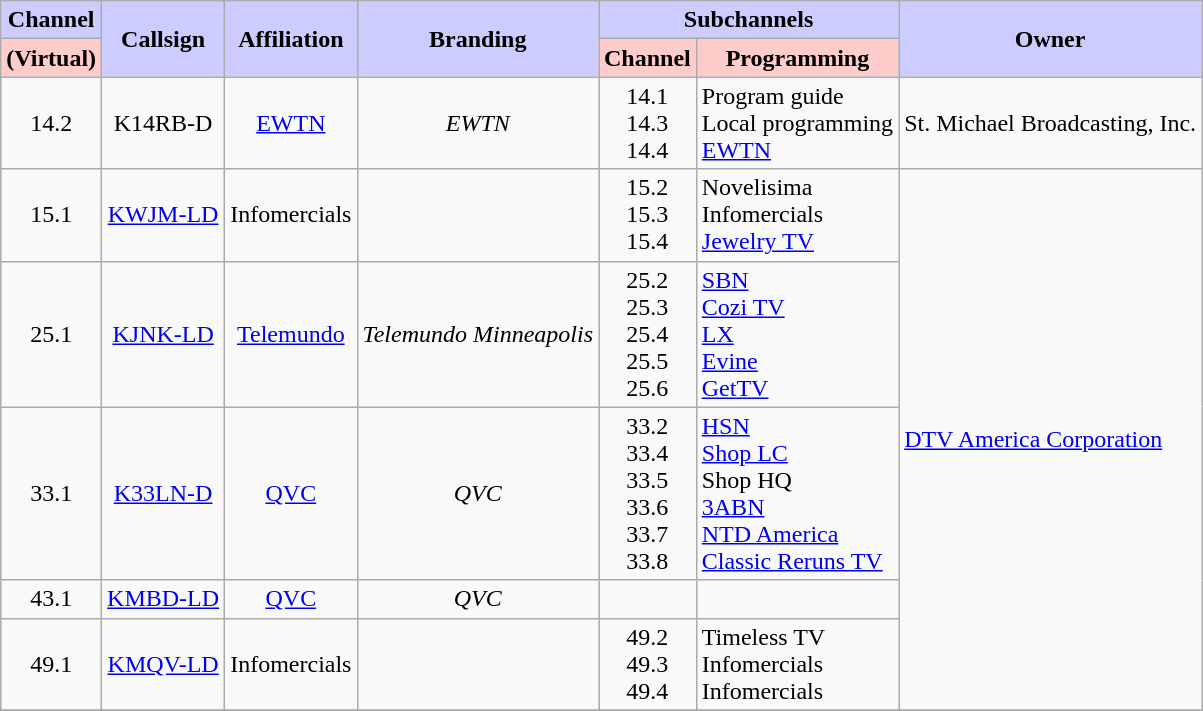<table class=wikitable style="text-align:center">
<tr>
<th style="background:#ccf;">Channel</th>
<th style="background:#ccf;" rowspan="2">Callsign</th>
<th style="background:#ccf;" rowspan="2">Affiliation</th>
<th style="background:#ccf;" rowspan="2">Branding</th>
<th style="background:#ccf;" colspan="2">Subchannels</th>
<th style="background:#ccf;" rowspan="2">Owner</th>
</tr>
<tr>
<th style="background:#fcc;">(Virtual)</th>
<th style="background:#fcc;">Channel</th>
<th style="background:#fcc;">Programming</th>
</tr>
<tr>
<td>14.2</td>
<td>K14RB-D</td>
<td><a href='#'>EWTN</a></td>
<td><em>EWTN</em></td>
<td>14.1<br>14.3<br>14.4</td>
<td style="text-align:left">Program guide<br>Local programming<br><a href='#'>EWTN</a></td>
<td style="text-align:left">St. Michael Broadcasting, Inc.</td>
</tr>
<tr>
<td>15.1</td>
<td><a href='#'>KWJM-LD</a></td>
<td>Infomercials</td>
<td></td>
<td>15.2<br>15.3<br>15.4</td>
<td style="text-align:left">Novelisima<br>Infomercials<br><a href='#'>Jewelry TV</a></td>
<td style="text-align:left" rowspan=5><a href='#'>DTV America Corporation</a></td>
</tr>
<tr>
<td>25.1</td>
<td><a href='#'>KJNK-LD</a></td>
<td><a href='#'>Telemundo</a></td>
<td><em>Telemundo Minneapolis</em></td>
<td>25.2<br>25.3<br>25.4<br>25.5<br>25.6</td>
<td style="text-align:left"><a href='#'>SBN</a><br><a href='#'>Cozi TV</a><br><a href='#'>LX</a><br><a href='#'>Evine</a><br><a href='#'>GetTV</a></td>
</tr>
<tr>
<td>33.1</td>
<td><a href='#'>K33LN-D</a></td>
<td><a href='#'>QVC</a></td>
<td><em>QVC</em></td>
<td>33.2<br>33.4<br>33.5<br>33.6<br>33.7<br>33.8</td>
<td style="text-align:left"><a href='#'>HSN</a><br><a href='#'>Shop LC</a><br>Shop HQ<br><a href='#'>3ABN</a><br><a href='#'>NTD America</a><br><a href='#'>Classic Reruns TV</a></td>
</tr>
<tr>
<td>43.1</td>
<td><a href='#'>KMBD-LD</a></td>
<td><a href='#'>QVC</a></td>
<td><em>QVC</em></td>
<td></td>
<td></td>
</tr>
<tr>
<td>49.1</td>
<td><a href='#'>KMQV-LD</a></td>
<td>Infomercials</td>
<td></td>
<td>49.2<br>49.3<br>49.4</td>
<td style="text-align:left">Timeless TV<br>Infomercials<br>Infomercials</td>
</tr>
<tr>
</tr>
</table>
